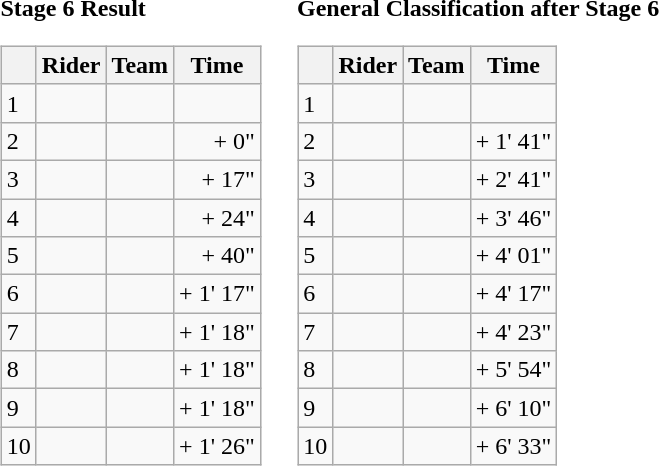<table>
<tr>
<td><strong>Stage 6 Result</strong><br><table class="wikitable">
<tr>
<th></th>
<th>Rider</th>
<th>Team</th>
<th>Time</th>
</tr>
<tr>
<td>1</td>
<td> </td>
<td></td>
<td align="right"></td>
</tr>
<tr>
<td>2</td>
<td> </td>
<td></td>
<td align="right">+ 0"</td>
</tr>
<tr>
<td>3</td>
<td></td>
<td></td>
<td align="right">+ 17"</td>
</tr>
<tr>
<td>4</td>
<td></td>
<td></td>
<td align="right">+ 24"</td>
</tr>
<tr>
<td>5</td>
<td></td>
<td></td>
<td align="right">+ 40"</td>
</tr>
<tr>
<td>6</td>
<td></td>
<td></td>
<td align="right">+ 1' 17"</td>
</tr>
<tr>
<td>7</td>
<td></td>
<td></td>
<td align="right">+ 1' 18"</td>
</tr>
<tr>
<td>8</td>
<td></td>
<td></td>
<td align="right">+ 1' 18"</td>
</tr>
<tr>
<td>9</td>
<td></td>
<td></td>
<td align="right">+ 1' 18"</td>
</tr>
<tr>
<td>10</td>
<td></td>
<td></td>
<td align="right">+ 1' 26"</td>
</tr>
</table>
</td>
<td></td>
<td><strong>General Classification after Stage 6</strong><br><table class="wikitable">
<tr>
<th></th>
<th>Rider</th>
<th>Team</th>
<th>Time</th>
</tr>
<tr>
<td>1</td>
<td> </td>
<td></td>
<td align="right"></td>
</tr>
<tr>
<td>2</td>
<td></td>
<td></td>
<td align="right">+ 1' 41"</td>
</tr>
<tr>
<td>3</td>
<td></td>
<td></td>
<td align="right">+ 2' 41"</td>
</tr>
<tr>
<td>4</td>
<td></td>
<td></td>
<td align="right">+ 3' 46"</td>
</tr>
<tr>
<td>5</td>
<td></td>
<td></td>
<td align="right">+ 4' 01"</td>
</tr>
<tr>
<td>6</td>
<td></td>
<td></td>
<td align="right">+ 4' 17"</td>
</tr>
<tr>
<td>7</td>
<td></td>
<td></td>
<td align="right">+ 4' 23"</td>
</tr>
<tr>
<td>8</td>
<td></td>
<td></td>
<td align="right">+ 5' 54"</td>
</tr>
<tr>
<td>9</td>
<td></td>
<td></td>
<td align="right">+ 6' 10"</td>
</tr>
<tr>
<td>10</td>
<td></td>
<td></td>
<td align="right">+ 6' 33"</td>
</tr>
</table>
</td>
</tr>
</table>
